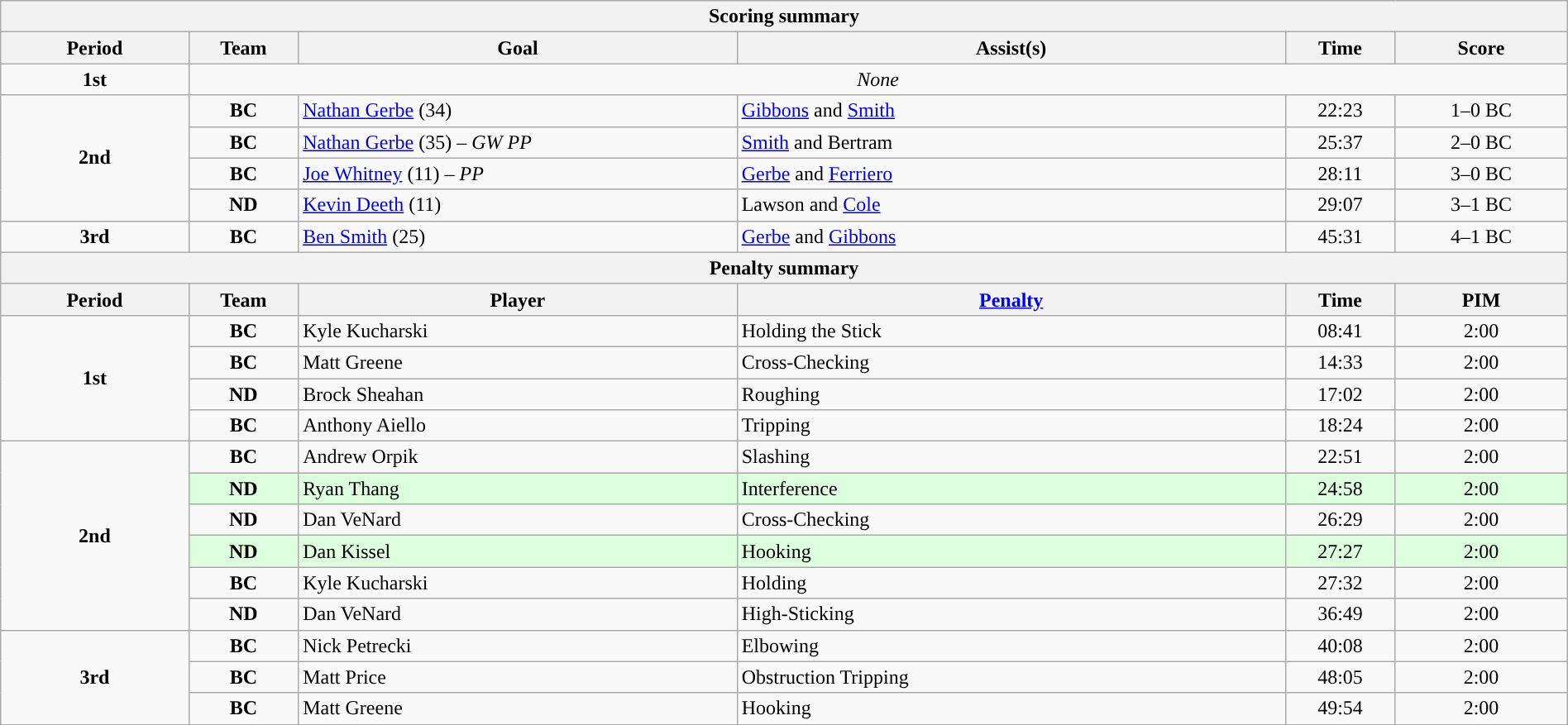<table style="width:100%;" class="wikitable">
<tr>
<th colspan=6>Scoring summary</th>
</tr>
<tr>
<th style="width:12%;">Period</th>
<th style="width:7%;">Team</th>
<th style="width:28%;">Goal</th>
<th style="width:35%;">Assist(s)</th>
<th style="width:7%;">Time</th>
<th style="width:11%;">Score</th>
</tr>
<tr>
<td style="text-align:center;" rowspan="1"><strong>1st</strong></td>
<td style="text-align:center;" colspan="5"><em>None</em></td>
</tr>
<tr>
<td style="text-align:center;" rowspan="4"><strong>2nd</strong></td>
<td align=center><strong>BC</strong></td>
<td><a href='#'>Nathan Gerbe</a> (34)</td>
<td><a href='#'>Gibbons</a> and <a href='#'>Smith</a></td>
<td align=center>22:23</td>
<td align=center>1–0 BC</td>
</tr>
<tr>
<td align=center><strong>BC</strong></td>
<td><a href='#'>Nathan Gerbe</a> (35) – <em>GW PP</em></td>
<td><a href='#'>Smith</a> and Bertram</td>
<td align=center>25:37</td>
<td align=center>2–0 BC</td>
</tr>
<tr>
<td align=center><strong>BC</strong></td>
<td><a href='#'>Joe Whitney</a> (11) – <em>PP</em></td>
<td><a href='#'>Gerbe</a> and <a href='#'>Ferriero</a></td>
<td align=center>28:11</td>
<td align=center>3–0 BC</td>
</tr>
<tr>
<td align=center><strong>ND</strong></td>
<td><a href='#'>Kevin Deeth</a> (11)</td>
<td>Lawson and <a href='#'>Cole</a></td>
<td align=center>29:07</td>
<td align=center>3–1 BC</td>
</tr>
<tr>
<td style="text-align:center;" rowspan="1"><strong>3rd</strong></td>
<td align=center><strong>BC</strong></td>
<td><a href='#'>Ben Smith</a> (25)</td>
<td><a href='#'>Gerbe</a> and <a href='#'>Gibbons</a></td>
<td align=center>45:31</td>
<td align=center>4–1 BC</td>
</tr>
<tr>
<th colspan=6>Penalty summary</th>
</tr>
<tr>
<th style="width:12%;">Period</th>
<th style="width:7%;">Team</th>
<th style="width:28%;">Player</th>
<th style="width:35%;"><a href='#'>Penalty</a></th>
<th style="width:7%;">Time</th>
<th style="width:11%;">PIM</th>
</tr>
<tr>
<td style="text-align:center;" rowspan="4"><strong>1st</strong></td>
<td align=center><strong>BC</strong></td>
<td>Kyle Kucharski</td>
<td>Holding the Stick</td>
<td align=center>08:41</td>
<td align=center>2:00</td>
</tr>
<tr>
<td align=center><strong>BC</strong></td>
<td>Matt Greene</td>
<td>Cross-Checking</td>
<td align=center>14:33</td>
<td align=center>2:00</td>
</tr>
<tr>
<td align=center><strong>ND</strong></td>
<td>Brock Sheahan</td>
<td>Roughing</td>
<td align=center>17:02</td>
<td align=center>2:00</td>
</tr>
<tr>
<td align=center><strong>BC</strong></td>
<td>Anthony Aiello</td>
<td>Tripping</td>
<td align=center>18:24</td>
<td align=center>2:00</td>
</tr>
<tr>
<td style="text-align:center;" rowspan="6"><strong>2nd</strong></td>
<td align=center><strong>BC</strong></td>
<td>Andrew Orpik</td>
<td>Slashing</td>
<td align=center>22:51</td>
<td align=center>2:00</td>
</tr>
<tr bgcolor=ddffdd>
<td align=center><strong>ND</strong></td>
<td>Ryan Thang</td>
<td>Interference</td>
<td align=center>24:58</td>
<td align=center>2:00</td>
</tr>
<tr>
<td align=center><strong>ND</strong></td>
<td>Dan VeNard</td>
<td>Cross-Checking</td>
<td align=center>26:29</td>
<td align=center>2:00</td>
</tr>
<tr bgcolor=ddffdd>
<td align=center><strong>ND</strong></td>
<td>Dan Kissel</td>
<td>Hooking</td>
<td align=center>27:27</td>
<td align=center>2:00</td>
</tr>
<tr>
<td align=center><strong>BC</strong></td>
<td>Kyle Kucharski</td>
<td>Holding</td>
<td align=center>27:32</td>
<td align=center>2:00</td>
</tr>
<tr>
<td align=center><strong>ND</strong></td>
<td>Dan VeNard</td>
<td>High-Sticking</td>
<td align=center>36:49</td>
<td align=center>2:00</td>
</tr>
<tr>
<td style="text-align:center;" rowspan="3"><strong>3rd</strong></td>
<td align=center><strong>BC</strong></td>
<td>Nick Petrecki</td>
<td>Elbowing</td>
<td align=center>40:08</td>
<td align=center>2:00</td>
</tr>
<tr>
<td align=center><strong>BC</strong></td>
<td>Matt Price</td>
<td>Obstruction Tripping</td>
<td align=center>48:05</td>
<td align=center>2:00</td>
</tr>
<tr>
<td align=center><strong>BC</strong></td>
<td>Matt Greene</td>
<td>Hooking</td>
<td align=center>49:54</td>
<td align=center>2:00</td>
</tr>
<tr>
</tr>
</table>
